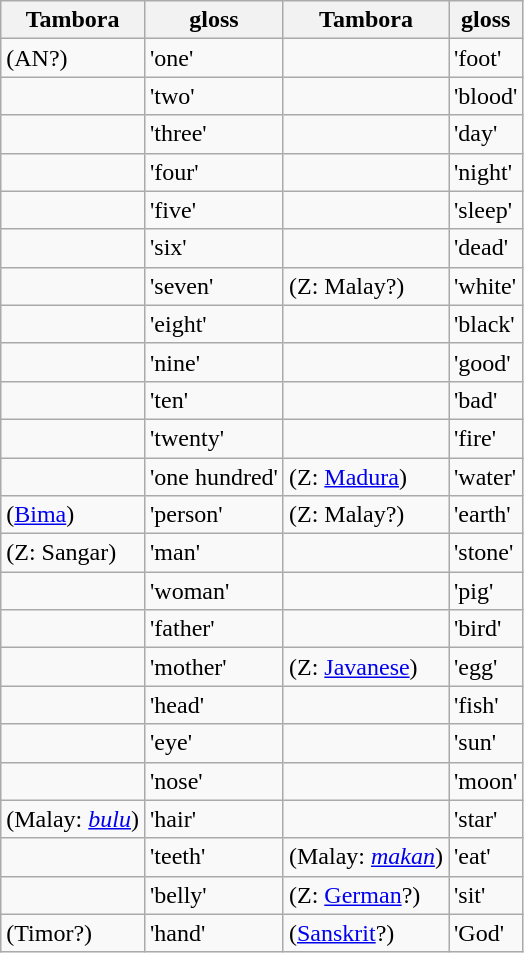<table class=wikitable>
<tr>
<th>Tambora</th>
<th>gloss</th>
<th>Tambora</th>
<th>gloss</th>
</tr>
<tr>
<td> (AN?)</td>
<td>'one'</td>
<td></td>
<td>'foot'</td>
</tr>
<tr>
<td></td>
<td>'two'</td>
<td></td>
<td>'blood'</td>
</tr>
<tr>
<td></td>
<td>'three'</td>
<td></td>
<td>'day'</td>
</tr>
<tr>
<td></td>
<td>'four'</td>
<td></td>
<td>'night'</td>
</tr>
<tr>
<td></td>
<td>'five'</td>
<td></td>
<td>'sleep'</td>
</tr>
<tr>
<td></td>
<td>'six'</td>
<td></td>
<td>'dead'</td>
</tr>
<tr>
<td></td>
<td>'seven'</td>
<td> (Z: Malay?)</td>
<td>'white'</td>
</tr>
<tr>
<td></td>
<td>'eight'</td>
<td></td>
<td>'black'</td>
</tr>
<tr>
<td></td>
<td>'nine'</td>
<td></td>
<td>'good'</td>
</tr>
<tr>
<td></td>
<td>'ten'</td>
<td></td>
<td>'bad'</td>
</tr>
<tr>
<td></td>
<td>'twenty'</td>
<td></td>
<td>'fire'</td>
</tr>
<tr>
<td></td>
<td>'one hundred'</td>
<td> (Z: <a href='#'>Madura</a>)</td>
<td>'water'</td>
</tr>
<tr>
<td> (<a href='#'>Bima</a>)</td>
<td>'person'</td>
<td> (Z: Malay?)</td>
<td>'earth'</td>
</tr>
<tr>
<td> (Z: Sangar)</td>
<td>'man'</td>
<td></td>
<td>'stone'</td>
</tr>
<tr>
<td></td>
<td>'woman'</td>
<td></td>
<td>'pig'</td>
</tr>
<tr>
<td></td>
<td>'father'</td>
<td></td>
<td>'bird'</td>
</tr>
<tr>
<td></td>
<td>'mother'</td>
<td> (Z: <a href='#'>Javanese</a>)</td>
<td>'egg'</td>
</tr>
<tr>
<td></td>
<td>'head'</td>
<td></td>
<td>'fish'</td>
</tr>
<tr>
<td></td>
<td>'eye'</td>
<td></td>
<td>'sun'</td>
</tr>
<tr>
<td></td>
<td>'nose'</td>
<td></td>
<td>'moon'</td>
</tr>
<tr>
<td> (Malay: <em><a href='#'>bulu</a></em>)</td>
<td>'hair'</td>
<td></td>
<td>'star'</td>
</tr>
<tr>
<td></td>
<td>'teeth'</td>
<td> (Malay: <em><a href='#'>makan</a></em>)</td>
<td>'eat'</td>
</tr>
<tr>
<td></td>
<td>'belly'</td>
<td> (Z: <a href='#'>German</a>?)</td>
<td>'sit'</td>
</tr>
<tr>
<td> (Timor?)</td>
<td>'hand'</td>
<td> (<a href='#'>Sanskrit</a>?)</td>
<td>'God'</td>
</tr>
</table>
